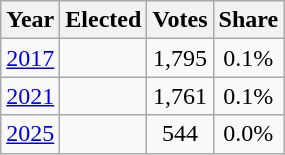<table class="wikitable">
<tr>
<th>Year</th>
<th>Elected</th>
<th>Votes</th>
<th>Share</th>
</tr>
<tr>
<td align="center"><a href='#'>2017</a></td>
<td align="center"></td>
<td align="center">1,795</td>
<td align="center">0.1%</td>
</tr>
<tr>
<td align="center"><a href='#'>2021</a></td>
<td align="center"></td>
<td align="center">1,761</td>
<td align="center">0.1%</td>
</tr>
<tr>
<td align="center"><a href='#'>2025</a></td>
<td align="center"></td>
<td align="center">544</td>
<td align="center">0.0%</td>
</tr>
</table>
